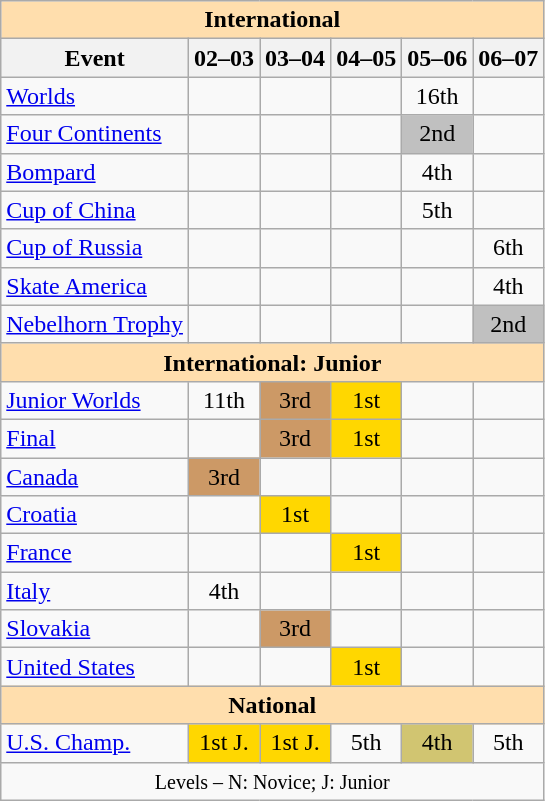<table class="wikitable" style="text-align:center">
<tr>
<th colspan="6" style="background-color: #ffdead; " align="center">International</th>
</tr>
<tr>
<th>Event</th>
<th>02–03</th>
<th>03–04</th>
<th>04–05</th>
<th>05–06</th>
<th>06–07</th>
</tr>
<tr>
<td align=left><a href='#'>Worlds</a></td>
<td></td>
<td></td>
<td></td>
<td>16th</td>
<td></td>
</tr>
<tr>
<td align=left><a href='#'>Four Continents</a></td>
<td></td>
<td></td>
<td></td>
<td bgcolor=silver>2nd</td>
<td></td>
</tr>
<tr>
<td align=left> <a href='#'>Bompard</a></td>
<td></td>
<td></td>
<td></td>
<td>4th</td>
<td></td>
</tr>
<tr>
<td align=left> <a href='#'>Cup of China</a></td>
<td></td>
<td></td>
<td></td>
<td>5th</td>
<td></td>
</tr>
<tr>
<td align=left> <a href='#'>Cup of Russia</a></td>
<td></td>
<td></td>
<td></td>
<td></td>
<td>6th</td>
</tr>
<tr>
<td align=left> <a href='#'>Skate America</a></td>
<td></td>
<td></td>
<td></td>
<td></td>
<td>4th</td>
</tr>
<tr>
<td align=left><a href='#'>Nebelhorn Trophy</a></td>
<td></td>
<td></td>
<td></td>
<td></td>
<td bgcolor=silver>2nd</td>
</tr>
<tr>
<th colspan="6" style="background-color: #ffdead; " align="center">International: Junior</th>
</tr>
<tr>
<td align=left><a href='#'>Junior Worlds</a></td>
<td>11th</td>
<td bgcolor=cc9966>3rd</td>
<td bgcolor=gold>1st</td>
<td></td>
<td></td>
</tr>
<tr>
<td align=left> <a href='#'>Final</a></td>
<td></td>
<td bgcolor=cc9966>3rd</td>
<td bgcolor=gold>1st</td>
<td></td>
<td></td>
</tr>
<tr>
<td align=left> <a href='#'>Canada</a></td>
<td bgcolor="cc9966">3rd</td>
<td></td>
<td></td>
<td></td>
<td></td>
</tr>
<tr>
<td align=left> <a href='#'>Croatia</a></td>
<td></td>
<td bgcolor=gold>1st</td>
<td></td>
<td></td>
<td></td>
</tr>
<tr>
<td align=left> <a href='#'>France</a></td>
<td></td>
<td></td>
<td bgcolor=gold>1st</td>
<td></td>
<td></td>
</tr>
<tr>
<td align=left> <a href='#'>Italy</a></td>
<td>4th</td>
<td></td>
<td></td>
<td></td>
<td></td>
</tr>
<tr>
<td align=left> <a href='#'>Slovakia</a></td>
<td></td>
<td bgcolor=cc9966>3rd</td>
<td></td>
<td></td>
<td></td>
</tr>
<tr>
<td align=left> <a href='#'>United States</a></td>
<td></td>
<td></td>
<td bgcolor=gold>1st</td>
<td></td>
<td></td>
</tr>
<tr>
<th colspan="6" style="background-color: #ffdead; " align="center">National</th>
</tr>
<tr>
<td align=left><a href='#'>U.S. Champ.</a></td>
<td bgcolor="gold">1st J.</td>
<td bgcolor=gold>1st J.</td>
<td>5th</td>
<td bgcolor=d1c571>4th</td>
<td>5th</td>
</tr>
<tr>
<td colspan="6" align="center"><small> Levels – N: Novice; J: Junior </small></td>
</tr>
</table>
